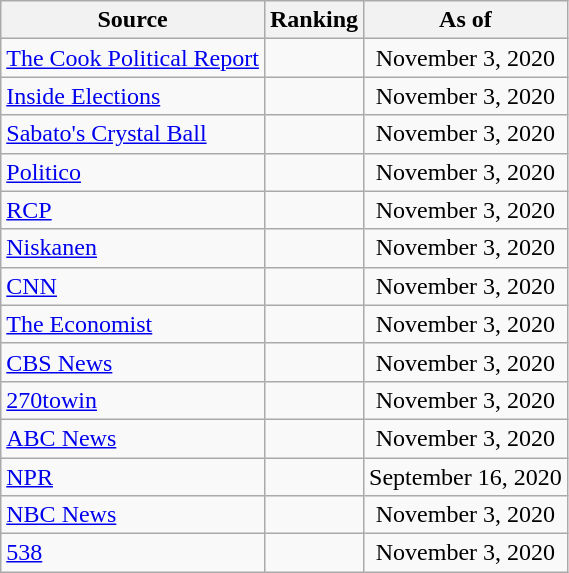<table class="wikitable" style="text-align:center">
<tr>
<th>Source</th>
<th>Ranking</th>
<th>As of</th>
</tr>
<tr>
<td align="left"><a href='#'>The Cook Political Report</a></td>
<td></td>
<td>November 3, 2020</td>
</tr>
<tr>
<td align="left"><a href='#'>Inside Elections</a></td>
<td></td>
<td>November 3, 2020</td>
</tr>
<tr>
<td align="left"><a href='#'>Sabato's Crystal Ball</a></td>
<td></td>
<td>November 3, 2020</td>
</tr>
<tr>
<td align="left"><a href='#'>Politico</a></td>
<td></td>
<td>November 3, 2020</td>
</tr>
<tr>
<td align="left"><a href='#'>RCP</a></td>
<td></td>
<td>November 3, 2020</td>
</tr>
<tr>
<td align="left"><a href='#'>Niskanen</a></td>
<td></td>
<td>November 3, 2020</td>
</tr>
<tr>
<td align="left"><a href='#'>CNN</a></td>
<td></td>
<td>November 3, 2020</td>
</tr>
<tr>
<td align="left"><a href='#'>The Economist</a></td>
<td></td>
<td>November 3, 2020</td>
</tr>
<tr>
<td align="left"><a href='#'>CBS News</a></td>
<td></td>
<td>November 3, 2020</td>
</tr>
<tr>
<td align="left"><a href='#'>270towin</a></td>
<td></td>
<td>November 3, 2020</td>
</tr>
<tr>
<td align="left"><a href='#'>ABC News</a></td>
<td></td>
<td>November 3, 2020</td>
</tr>
<tr>
<td align="left"><a href='#'>NPR</a></td>
<td></td>
<td>September 16, 2020</td>
</tr>
<tr>
<td align="left"><a href='#'>NBC News</a></td>
<td></td>
<td>November 3, 2020</td>
</tr>
<tr>
<td align="left"><a href='#'>538</a></td>
<td></td>
<td>November 3, 2020</td>
</tr>
</table>
